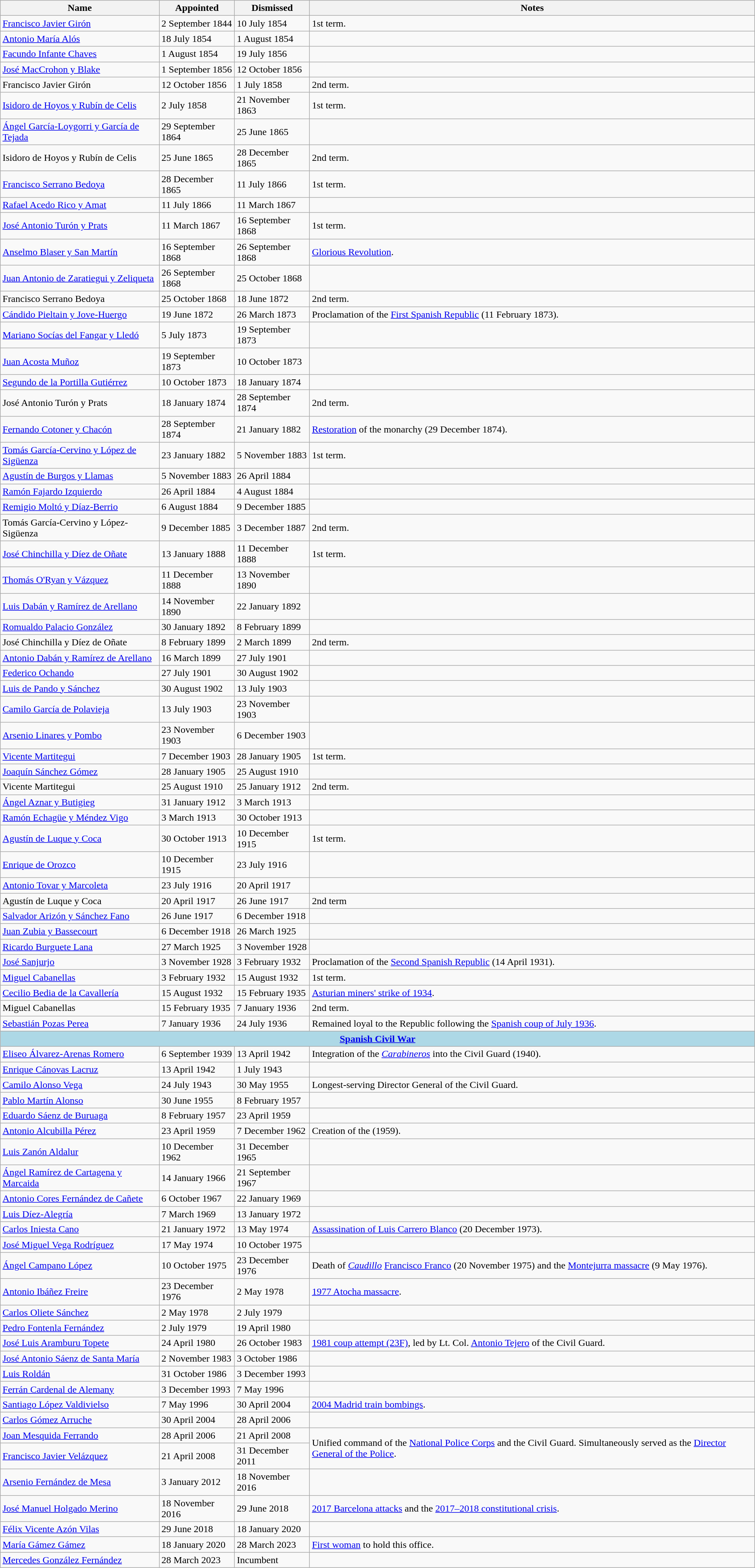<table class="wikitable">
<tr>
<th>Name</th>
<th>Appointed</th>
<th>Dismissed</th>
<th>Notes</th>
</tr>
<tr>
<td><a href='#'>Francisco Javier Girón</a></td>
<td>2 September 1844</td>
<td>10 July 1854</td>
<td>1st term.</td>
</tr>
<tr>
<td><a href='#'>Antonio María Alós</a></td>
<td>18 July 1854</td>
<td>1 August 1854</td>
<td></td>
</tr>
<tr>
<td><a href='#'>Facundo Infante Chaves</a></td>
<td>1 August 1854</td>
<td>19 July 1856</td>
<td></td>
</tr>
<tr>
<td><a href='#'>José MacCrohon y Blake</a></td>
<td>1 September 1856</td>
<td>12 October 1856</td>
<td></td>
</tr>
<tr>
<td>Francisco Javier Girón</td>
<td>12 October 1856</td>
<td>1 July 1858</td>
<td>2nd term.</td>
</tr>
<tr>
<td><a href='#'>Isidoro de Hoyos y Rubín de Celis</a></td>
<td>2 July 1858</td>
<td>21 November 1863</td>
<td>1st term.</td>
</tr>
<tr>
<td><a href='#'>Ángel García-Loygorri y García de Tejada</a></td>
<td>29 September 1864</td>
<td>25 June 1865</td>
<td></td>
</tr>
<tr>
<td>Isidoro de Hoyos y Rubín de Celis</td>
<td>25 June 1865</td>
<td>28 December 1865</td>
<td>2nd term.</td>
</tr>
<tr>
<td><a href='#'>Francisco Serrano Bedoya</a></td>
<td>28 December 1865</td>
<td>11 July 1866</td>
<td>1st term.</td>
</tr>
<tr>
<td><a href='#'>Rafael Acedo Rico y Amat</a></td>
<td>11 July 1866</td>
<td>11 March 1867</td>
<td></td>
</tr>
<tr>
<td><a href='#'>José Antonio Turón y Prats</a></td>
<td>11 March 1867</td>
<td>16 September 1868</td>
<td>1st term.</td>
</tr>
<tr>
<td><a href='#'>Anselmo Blaser y San Martín</a></td>
<td>16 September 1868</td>
<td>26 September 1868</td>
<td><a href='#'>Glorious Revolution</a>.</td>
</tr>
<tr>
<td><a href='#'>Juan Antonio de Zaratiegui y Zeliqueta</a></td>
<td>26 September 1868</td>
<td>25 October 1868</td>
<td></td>
</tr>
<tr>
<td>Francisco Serrano Bedoya</td>
<td>25 October 1868</td>
<td>18 June 1872</td>
<td>2nd term.</td>
</tr>
<tr>
<td><a href='#'>Cándido Pieltain y Jove-Huergo</a></td>
<td>19 June 1872</td>
<td>26 March 1873</td>
<td>Proclamation of the <a href='#'>First Spanish Republic</a> (11 February 1873).</td>
</tr>
<tr>
<td><a href='#'>Mariano Socías del Fangar y Lledó</a></td>
<td>5 July 1873</td>
<td>19 September 1873</td>
<td></td>
</tr>
<tr>
<td><a href='#'>Juan Acosta Muñoz</a></td>
<td>19 September  1873</td>
<td>10 October 1873</td>
<td></td>
</tr>
<tr>
<td><a href='#'>Segundo de la Portilla Gutiérrez</a></td>
<td>10 October 1873</td>
<td>18 January 1874</td>
<td></td>
</tr>
<tr>
<td>José Antonio Turón y Prats</td>
<td>18 January 1874</td>
<td>28 September 1874</td>
<td>2nd term.</td>
</tr>
<tr>
<td><a href='#'>Fernando Cotoner y Chacón</a></td>
<td>28 September 1874</td>
<td>21 January 1882</td>
<td><a href='#'>Restoration</a> of the monarchy (29 December 1874).</td>
</tr>
<tr>
<td><a href='#'>Tomás García-Cervino y López de Sigüenza</a></td>
<td>23 January 1882</td>
<td>5 November 1883</td>
<td>1st term.</td>
</tr>
<tr>
<td><a href='#'>Agustín de Burgos y Llamas</a></td>
<td>5 November 1883</td>
<td>26 April 1884</td>
<td></td>
</tr>
<tr>
<td><a href='#'>Ramón Fajardo Izquierdo</a></td>
<td>26 April 1884</td>
<td>4 August 1884</td>
<td></td>
</tr>
<tr>
<td><a href='#'>Remigio Moltó y Díaz-Berrio</a></td>
<td>6 August 1884</td>
<td>9 December 1885</td>
<td></td>
</tr>
<tr>
<td>Tomás García-Cervino y López-Sigüenza</td>
<td>9 December 1885</td>
<td>3 December 1887</td>
<td>2nd term.</td>
</tr>
<tr>
<td><a href='#'>José Chinchilla y Díez de Oñate</a></td>
<td>13 January 1888</td>
<td>11 December 1888</td>
<td>1st term.</td>
</tr>
<tr>
<td><a href='#'>Thomás O'Ryan y Vázquez</a></td>
<td>11 December 1888</td>
<td>13 November 1890</td>
<td></td>
</tr>
<tr>
<td><a href='#'>Luis Dabán y Ramírez de Arellano</a></td>
<td>14 November 1890</td>
<td>22 January 1892</td>
<td></td>
</tr>
<tr>
<td><a href='#'>Romualdo Palacio González</a></td>
<td>30 January 1892</td>
<td>8 February 1899</td>
<td></td>
</tr>
<tr>
<td>José Chinchilla y Díez de Oñate</td>
<td>8 February 1899</td>
<td>2 March 1899</td>
<td>2nd term.</td>
</tr>
<tr>
<td><a href='#'>Antonio Dabán y Ramírez de Arellano</a></td>
<td>16 March 1899</td>
<td>27 July 1901</td>
<td></td>
</tr>
<tr>
<td><a href='#'>Federico Ochando</a></td>
<td>27 July 1901</td>
<td>30 August 1902</td>
<td></td>
</tr>
<tr>
<td><a href='#'>Luis de Pando y Sánchez</a></td>
<td>30 August 1902</td>
<td>13 July 1903</td>
<td></td>
</tr>
<tr>
<td><a href='#'>Camilo García de Polavieja</a></td>
<td>13 July 1903</td>
<td>23 November 1903</td>
<td></td>
</tr>
<tr>
<td><a href='#'>Arsenio Linares y Pombo</a></td>
<td>23 November 1903</td>
<td>6 December 1903</td>
<td></td>
</tr>
<tr>
<td><a href='#'>Vicente Martitegui</a></td>
<td>7 December 1903</td>
<td>28 January 1905</td>
<td>1st term.</td>
</tr>
<tr>
<td><a href='#'>Joaquín Sánchez Gómez</a></td>
<td>28 January 1905</td>
<td>25 August 1910</td>
<td></td>
</tr>
<tr>
<td>Vicente Martitegui</td>
<td>25 August 1910</td>
<td>25 January 1912</td>
<td>2nd term.</td>
</tr>
<tr>
<td><a href='#'>Ángel Aznar y Butigieg</a></td>
<td>31 January 1912</td>
<td>3 March 1913</td>
<td></td>
</tr>
<tr>
<td><a href='#'>Ramón Echagüe y Méndez Vigo</a></td>
<td>3 March 1913</td>
<td>30 October 1913</td>
<td></td>
</tr>
<tr>
<td><a href='#'>Agustín de Luque y Coca</a></td>
<td>30 October 1913</td>
<td>10 December 1915</td>
<td>1st term.</td>
</tr>
<tr>
<td><a href='#'>Enrique de Orozco</a></td>
<td>10 December 1915</td>
<td>23 July 1916</td>
<td></td>
</tr>
<tr>
<td><a href='#'>Antonio Tovar y Marcoleta</a></td>
<td>23 July 1916</td>
<td>20 April 1917</td>
<td></td>
</tr>
<tr>
<td>Agustín de Luque y Coca</td>
<td>20 April 1917</td>
<td>26 June 1917</td>
<td>2nd term</td>
</tr>
<tr>
<td><a href='#'>Salvador Arizón y Sánchez Fano</a></td>
<td>26 June 1917</td>
<td>6 December 1918</td>
<td></td>
</tr>
<tr>
<td><a href='#'>Juan Zubia y Bassecourt</a></td>
<td>6 December 1918</td>
<td>26 March 1925</td>
<td></td>
</tr>
<tr>
<td><a href='#'>Ricardo Burguete Lana</a></td>
<td>27 March 1925</td>
<td>3 November 1928</td>
<td></td>
</tr>
<tr>
<td><a href='#'>José Sanjurjo</a></td>
<td>3 November 1928</td>
<td>3 February 1932</td>
<td>Proclamation of the <a href='#'>Second Spanish Republic</a> (14 April 1931).</td>
</tr>
<tr>
<td><a href='#'>Miguel Cabanellas</a></td>
<td>3 February 1932</td>
<td>15 August 1932</td>
<td>1st term.</td>
</tr>
<tr>
<td><a href='#'>Cecilio Bedia de la Cavallería</a></td>
<td>15 August 1932</td>
<td>15 February 1935</td>
<td><a href='#'>Asturian miners' strike of 1934</a>.</td>
</tr>
<tr>
<td>Miguel Cabanellas</td>
<td>15 February 1935</td>
<td>7 January 1936</td>
<td>2nd term.</td>
</tr>
<tr>
<td><a href='#'>Sebastián Pozas Perea</a></td>
<td>7 January 1936</td>
<td>24 July 1936</td>
<td>Remained loyal to the Republic following the <a href='#'>Spanish coup of July 1936</a>.</td>
</tr>
<tr>
<td colspan="4" align="center" bgcolor="#ADD8E6"><strong><a href='#'>Spanish Civil War</a></strong></td>
</tr>
<tr>
<td><a href='#'>Eliseo Álvarez-Arenas Romero</a></td>
<td>6 September 1939</td>
<td>13 April 1942</td>
<td>Integration of the <em><a href='#'>Carabineros</a></em> into the Civil Guard (1940).</td>
</tr>
<tr>
<td><a href='#'>Enrique Cánovas Lacruz</a></td>
<td>13 April 1942</td>
<td>1 July 1943</td>
<td></td>
</tr>
<tr>
<td><a href='#'>Camilo Alonso Vega</a></td>
<td>24 July 1943</td>
<td>30 May 1955</td>
<td>Longest-serving Director General of the Civil Guard.</td>
</tr>
<tr>
<td><a href='#'>Pablo Martín Alonso</a></td>
<td>30 June 1955</td>
<td>8 February 1957</td>
<td></td>
</tr>
<tr>
<td><a href='#'>Eduardo Sáenz de Buruaga</a></td>
<td>8 February 1957</td>
<td>23 April 1959</td>
<td></td>
</tr>
<tr>
<td><a href='#'>Antonio Alcubilla Pérez</a></td>
<td>23 April 1959</td>
<td>7 December 1962</td>
<td>Creation of the  (1959).</td>
</tr>
<tr>
<td><a href='#'>Luis Zanón Aldalur</a></td>
<td>10 December 1962</td>
<td>31 December 1965</td>
<td></td>
</tr>
<tr>
<td><a href='#'>Ángel Ramírez de Cartagena y Marcaida</a></td>
<td>14 January 1966</td>
<td>21 September 1967</td>
<td></td>
</tr>
<tr>
<td><a href='#'>Antonio Cores Fernández de Cañete</a></td>
<td>6 October 1967</td>
<td>22 January 1969</td>
<td></td>
</tr>
<tr>
<td><a href='#'>Luis Díez-Alegría</a></td>
<td>7 March 1969</td>
<td>13 January 1972</td>
<td></td>
</tr>
<tr>
<td><a href='#'>Carlos Iniesta Cano</a></td>
<td>21 January 1972</td>
<td>13 May 1974</td>
<td><a href='#'>Assassination of Luis Carrero Blanco</a> (20 December 1973).</td>
</tr>
<tr>
<td><a href='#'>José Miguel Vega Rodríguez</a></td>
<td>17 May 1974</td>
<td>10 October 1975</td>
<td></td>
</tr>
<tr>
<td><a href='#'>Ángel Campano López</a></td>
<td>10 October 1975</td>
<td>23 December 1976</td>
<td>Death of <em><a href='#'>Caudillo</a></em> <a href='#'>Francisco Franco</a> (20 November 1975) and the <a href='#'>Montejurra massacre</a> (9 May 1976).</td>
</tr>
<tr>
<td><a href='#'>Antonio Ibáñez Freire</a></td>
<td>23 December 1976</td>
<td>2 May 1978</td>
<td><a href='#'>1977 Atocha massacre</a>.</td>
</tr>
<tr>
<td><a href='#'>Carlos Oliete Sánchez</a></td>
<td>2 May 1978</td>
<td>2 July 1979</td>
<td></td>
</tr>
<tr>
<td><a href='#'>Pedro Fontenla Fernández</a></td>
<td>2 July 1979</td>
<td>19 April 1980</td>
<td></td>
</tr>
<tr>
<td><a href='#'>José Luis Aramburu Topete</a></td>
<td>24 April 1980</td>
<td>26 October 1983</td>
<td><a href='#'>1981 coup attempt (23F)</a>, led by Lt. Col. <a href='#'>Antonio Tejero</a> of the Civil Guard.</td>
</tr>
<tr>
<td><a href='#'>José Antonio Sáenz de Santa María</a></td>
<td>2 November 1983</td>
<td>3 October 1986</td>
<td></td>
</tr>
<tr>
<td><a href='#'>Luis Roldán</a></td>
<td>31 October 1986</td>
<td>3 December 1993</td>
<td></td>
</tr>
<tr>
<td><a href='#'>Ferrán Cardenal de Alemany</a></td>
<td>3 December 1993</td>
<td>7 May 1996</td>
<td></td>
</tr>
<tr>
<td><a href='#'>Santiago López Valdivielso</a></td>
<td>7 May 1996</td>
<td>30 April 2004</td>
<td><a href='#'>2004 Madrid train bombings</a>.</td>
</tr>
<tr>
<td><a href='#'>Carlos Gómez Arruche</a></td>
<td>30 April 2004</td>
<td>28 April 2006</td>
<td></td>
</tr>
<tr>
<td><a href='#'>Joan Mesquida Ferrando</a></td>
<td>28 April 2006</td>
<td>21 April 2008</td>
<td rowspan="2">Unified command of the <a href='#'>National Police Corps</a> and the Civil Guard. Simultaneously served as the <a href='#'>Director General of the Police</a>.</td>
</tr>
<tr>
<td><a href='#'>Francisco Javier Velázquez</a></td>
<td>21 April 2008</td>
<td>31 December 2011</td>
</tr>
<tr>
<td><a href='#'>Arsenio Fernández de Mesa</a></td>
<td>3 January 2012</td>
<td>18 November 2016</td>
<td></td>
</tr>
<tr>
<td><a href='#'>José Manuel Holgado Merino</a></td>
<td>18 November 2016</td>
<td>29 June 2018</td>
<td><a href='#'>2017 Barcelona attacks</a> and the <a href='#'>2017–2018 constitutional crisis</a>.</td>
</tr>
<tr>
<td><a href='#'>Félix Vicente Azón Vilas</a></td>
<td>29 June 2018</td>
<td>18 January 2020</td>
<td></td>
</tr>
<tr>
<td><a href='#'>María Gámez Gámez</a></td>
<td>18 January 2020</td>
<td>28 March 2023</td>
<td><a href='#'>First woman</a> to hold this office.</td>
</tr>
<tr>
<td><a href='#'>Mercedes González Fernández</a></td>
<td>28 March 2023</td>
<td>Incumbent</td>
<td></td>
</tr>
</table>
